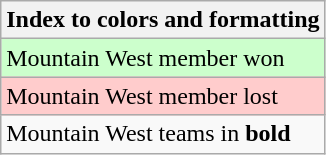<table class="wikitable">
<tr>
<th>Index to colors and formatting</th>
</tr>
<tr style="background:#cfc;">
<td>Mountain West member won</td>
</tr>
<tr style="background:#fcc;">
<td>Mountain West member lost</td>
</tr>
<tr>
<td>Mountain West teams in <strong>bold</strong></td>
</tr>
</table>
